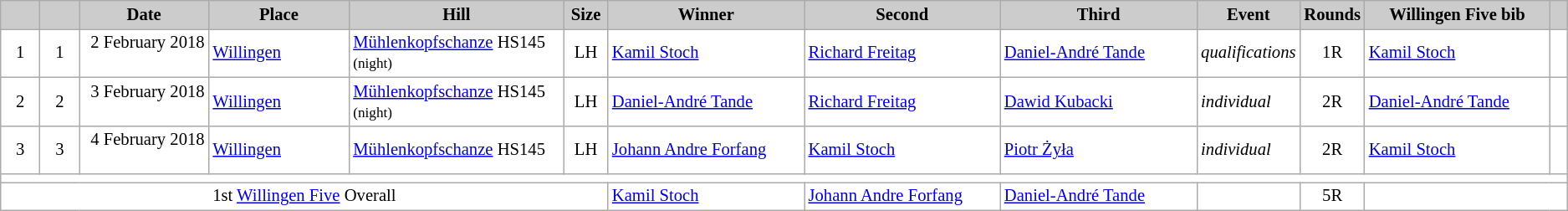<table class="wikitable plainrowheaders" style="background:#fff; font-size:86%; line-height:16px; border:gray solid 1px; border-collapse:collapse;">
<tr style="background:#ccc; text-align:center;">
<th scope="col" style="background:#ccc;" width=30px;"></th>
<th scope="col" style="background:#ccc;" width=30px;"></th>
<th scope="col" style="background:#ccc;" width=110px;">Date</th>
<th scope="col" style="background:#ccc;" width=120px;">Place</th>
<th scope="col" style="background:#ccc;" width=180px;">Hill</th>
<th scope="col" style="background:#ccc;" width=30px;">Size</th>
<th scope="col" style="background:#ccc;" width=180px;">Winner</th>
<th scope="col" style="background:#ccc;" width=180px;">Second</th>
<th scope="col" style="background:#ccc;" width=180px;">Third</th>
<th scope="col" style="background:#ccc;" width=52px;">Event</th>
<th scope="col" style="background:#ccc;" width=45px;">Rounds</th>
<th scope="col" style="background:#ccc;" width=165px;">Willingen Five bib</th>
<th scope="col" style="background:#ccc;" width=10px;"></th>
</tr>
<tr>
<td align=center>1</td>
<td align=center>1</td>
<td align=right>2 February 2018  </td>
<td> <a href='#'>Willingen</a></td>
<td><a href='#'>Mühlenkopfschanze</a> HS145 <small>(night)</small></td>
<td align=center>LH</td>
<td> <a href='#'>Kamil Stoch</a></td>
<td> <a href='#'>Richard Freitag</a></td>
<td> <a href='#'>Daniel-André Tande</a></td>
<td><em>qualifications</em></td>
<td align=center>1R</td>
<td> <a href='#'>Kamil Stoch</a></td>
<td></td>
</tr>
<tr>
<td align=center>2</td>
<td align=center>2</td>
<td align=right>3 February 2018  </td>
<td> <a href='#'>Willingen</a></td>
<td><a href='#'>Mühlenkopfschanze</a> HS145 <small>(night)</small></td>
<td align=center>LH</td>
<td> <a href='#'>Daniel-André Tande</a></td>
<td> <a href='#'>Richard Freitag</a></td>
<td> <a href='#'>Dawid Kubacki</a></td>
<td><em>individual</em></td>
<td align=center>2R</td>
<td> <a href='#'>Daniel-André Tande</a></td>
<td></td>
</tr>
<tr>
<td align=center>3</td>
<td align=center>3</td>
<td align=right>4 February 2018  </td>
<td> <a href='#'>Willingen</a></td>
<td><a href='#'>Mühlenkopfschanze</a> HS145</td>
<td align=center>LH</td>
<td> <a href='#'>Johann Andre Forfang</a></td>
<td> <a href='#'>Kamil Stoch</a></td>
<td> <a href='#'>Piotr Żyła</a></td>
<td><em>individual</em></td>
<td align=center>2R</td>
<td> <a href='#'>Kamil Stoch</a></td>
<td></td>
</tr>
<tr>
<td colspan=13></td>
</tr>
<tr>
<td colspan=6 align=center>1st <a href='#'>Willingen Five</a> Overall</td>
<td> <a href='#'>Kamil Stoch</a></td>
<td> <a href='#'>Johann Andre Forfang</a></td>
<td> <a href='#'>Daniel-André Tande</a></td>
<td></td>
<td align=center>5R</td>
<td colspan=2></td>
</tr>
</table>
